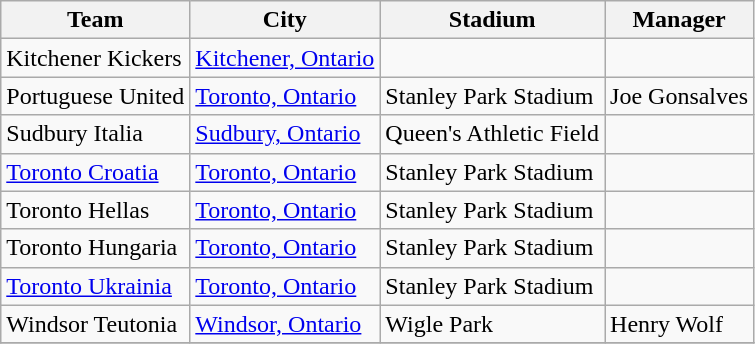<table class="wikitable sortable">
<tr>
<th>Team</th>
<th>City</th>
<th>Stadium</th>
<th>Manager</th>
</tr>
<tr>
<td>Kitchener Kickers</td>
<td><a href='#'>Kitchener, Ontario</a></td>
<td></td>
<td></td>
</tr>
<tr>
<td>Portuguese United</td>
<td><a href='#'>Toronto, Ontario</a></td>
<td>Stanley Park Stadium</td>
<td>Joe Gonsalves</td>
</tr>
<tr>
<td>Sudbury Italia</td>
<td><a href='#'>Sudbury, Ontario</a></td>
<td>Queen's Athletic Field</td>
<td></td>
</tr>
<tr>
<td><a href='#'>Toronto Croatia</a></td>
<td><a href='#'>Toronto, Ontario</a></td>
<td>Stanley Park Stadium</td>
<td></td>
</tr>
<tr>
<td>Toronto Hellas</td>
<td><a href='#'>Toronto, Ontario</a></td>
<td>Stanley Park Stadium</td>
<td></td>
</tr>
<tr>
<td>Toronto Hungaria</td>
<td><a href='#'>Toronto, Ontario</a></td>
<td>Stanley Park Stadium</td>
<td></td>
</tr>
<tr>
<td><a href='#'>Toronto Ukrainia</a></td>
<td><a href='#'>Toronto, Ontario</a></td>
<td>Stanley Park Stadium</td>
<td></td>
</tr>
<tr>
<td>Windsor Teutonia</td>
<td><a href='#'>Windsor, Ontario</a></td>
<td>Wigle Park</td>
<td>Henry Wolf</td>
</tr>
<tr>
</tr>
</table>
